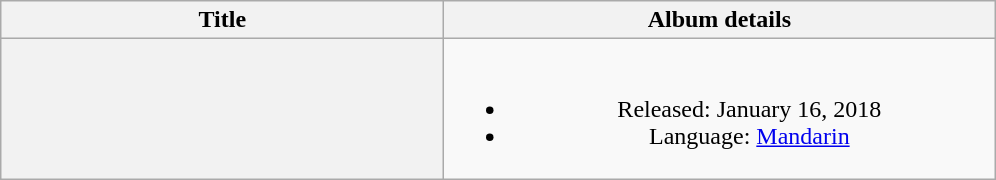<table class="wikitable mw-collapsible plainrowheaders" style="text-align:center">
<tr>
<th scope="col" style="width:18em;">Title</th>
<th scope="col" style="width:360px;">Album details</th>
</tr>
<tr>
<th rowspan="1" scope="row"></th>
<td><br><ul><li>Released: January 16, 2018</li><li>Language: <a href='#'>Mandarin</a></li></ul></td>
</tr>
</table>
